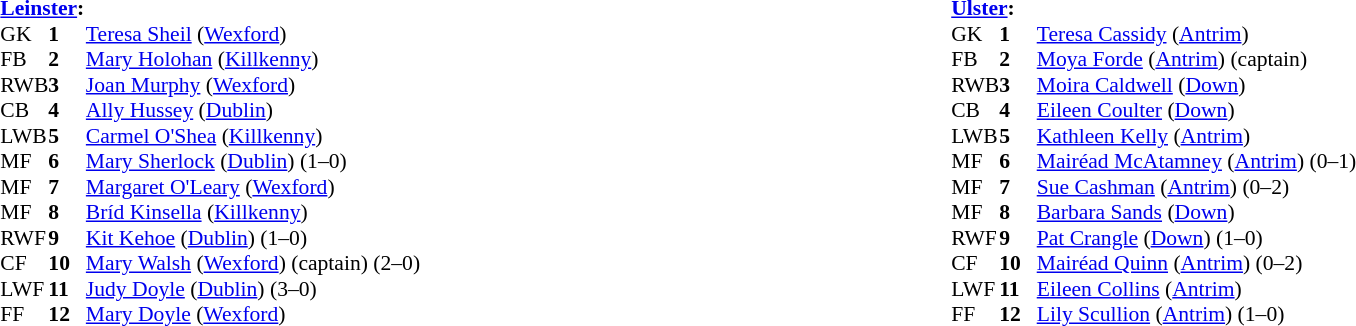<table width="100%">
<tr>
<td valign="top"></td>
<td valign="top" width="50%"><br><table style="font-size: 90%" cellspacing="0" cellpadding="0" align=center>
<tr>
<td colspan="4"><strong><a href='#'>Leinster</a>:</strong></td>
</tr>
<tr>
<th width="25"></th>
<th width="25"></th>
</tr>
<tr>
<td>GK</td>
<td><strong>1</strong></td>
<td><a href='#'>Teresa Sheil</a> (<a href='#'>Wexford</a>)</td>
</tr>
<tr>
<td>FB</td>
<td><strong>2</strong></td>
<td><a href='#'>Mary Holohan</a> (<a href='#'>Killkenny</a>)</td>
</tr>
<tr>
<td>RWB</td>
<td><strong>3</strong></td>
<td><a href='#'>Joan Murphy</a> (<a href='#'>Wexford</a>)</td>
</tr>
<tr>
<td>CB</td>
<td><strong>4</strong></td>
<td><a href='#'>Ally Hussey</a> (<a href='#'>Dublin</a>)</td>
</tr>
<tr>
<td>LWB</td>
<td><strong>5</strong></td>
<td><a href='#'>Carmel O'Shea</a> (<a href='#'>Killkenny</a>)</td>
</tr>
<tr>
<td>MF</td>
<td><strong>6</strong></td>
<td><a href='#'>Mary Sherlock</a> (<a href='#'>Dublin</a>) (1–0)</td>
</tr>
<tr>
<td>MF</td>
<td><strong>7</strong></td>
<td><a href='#'>Margaret O'Leary</a> (<a href='#'>Wexford</a>)</td>
</tr>
<tr>
<td>MF</td>
<td><strong>8</strong></td>
<td><a href='#'>Bríd Kinsella</a> (<a href='#'>Killkenny</a>)</td>
</tr>
<tr>
<td>RWF</td>
<td><strong>9</strong></td>
<td><a href='#'>Kit Kehoe</a> (<a href='#'>Dublin</a>) (1–0)</td>
</tr>
<tr>
<td>CF</td>
<td><strong>10</strong></td>
<td><a href='#'>Mary Walsh</a> (<a href='#'>Wexford</a>) (captain) (2–0)</td>
</tr>
<tr>
<td>LWF</td>
<td><strong>11</strong></td>
<td><a href='#'>Judy Doyle</a> (<a href='#'>Dublin</a>) (3–0)</td>
</tr>
<tr>
<td>FF</td>
<td><strong>12</strong></td>
<td><a href='#'>Mary Doyle</a> (<a href='#'>Wexford</a>)</td>
</tr>
<tr>
</tr>
</table>
</td>
<td valign="top" width="50%"><br><table style="font-size: 90%" cellspacing="0" cellpadding="0" align=center>
<tr>
<td colspan="4"><strong><a href='#'>Ulster</a>:</strong></td>
</tr>
<tr>
<th width="25"></th>
<th width="25"></th>
</tr>
<tr>
<td>GK</td>
<td><strong>1</strong></td>
<td><a href='#'>Teresa Cassidy</a> (<a href='#'>Antrim</a>)</td>
</tr>
<tr>
<td>FB</td>
<td><strong>2</strong></td>
<td><a href='#'>Moya Forde</a> (<a href='#'>Antrim</a>) (captain)</td>
</tr>
<tr>
<td>RWB</td>
<td><strong>3</strong></td>
<td><a href='#'>Moira Caldwell</a> (<a href='#'>Down</a>)</td>
</tr>
<tr>
<td>CB</td>
<td><strong>4</strong></td>
<td><a href='#'>Eileen Coulter</a> (<a href='#'>Down</a>)</td>
</tr>
<tr>
<td>LWB</td>
<td><strong>5</strong></td>
<td><a href='#'>Kathleen Kelly</a> (<a href='#'>Antrim</a>)</td>
</tr>
<tr>
<td>MF</td>
<td><strong>6</strong></td>
<td><a href='#'>Mairéad McAtamney</a> (<a href='#'>Antrim</a>) (0–1)</td>
</tr>
<tr>
<td>MF</td>
<td><strong>7</strong></td>
<td><a href='#'>Sue Cashman</a> (<a href='#'>Antrim</a>) (0–2)</td>
</tr>
<tr>
<td>MF</td>
<td><strong>8</strong></td>
<td><a href='#'>Barbara Sands</a> (<a href='#'>Down</a>)</td>
</tr>
<tr>
<td>RWF</td>
<td><strong>9</strong></td>
<td><a href='#'>Pat Crangle</a> (<a href='#'>Down</a>) (1–0)</td>
</tr>
<tr>
<td>CF</td>
<td><strong>10</strong></td>
<td><a href='#'>Mairéad Quinn</a> (<a href='#'>Antrim</a>) (0–2)</td>
</tr>
<tr>
<td>LWF</td>
<td><strong>11</strong></td>
<td><a href='#'>Eileen Collins</a> (<a href='#'>Antrim</a>)</td>
</tr>
<tr>
<td>FF</td>
<td><strong>12</strong></td>
<td><a href='#'>Lily Scullion</a> (<a href='#'>Antrim</a>) (1–0)</td>
</tr>
<tr>
</tr>
</table>
</td>
</tr>
</table>
